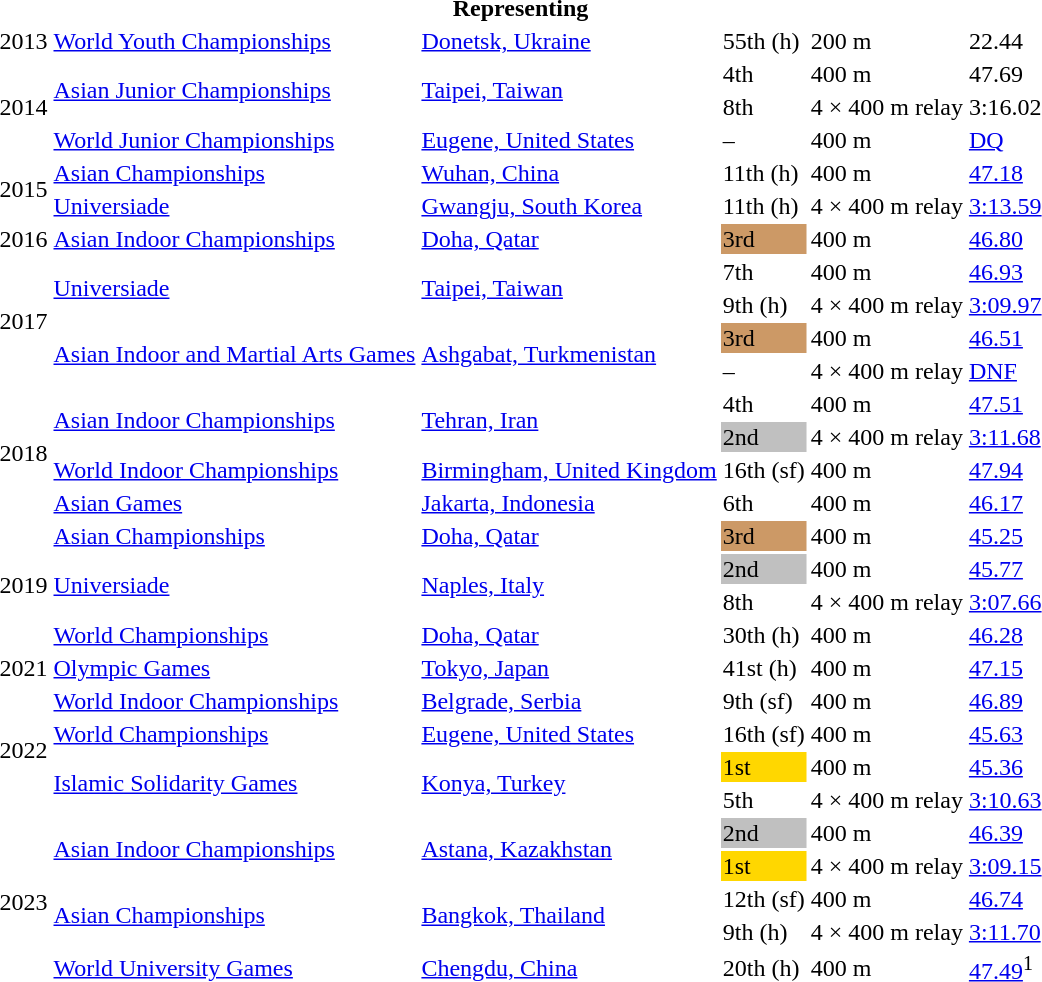<table>
<tr>
<th colspan="6">Representing </th>
</tr>
<tr>
<td>2013</td>
<td><a href='#'>World Youth Championships</a></td>
<td><a href='#'>Donetsk, Ukraine</a></td>
<td>55th (h)</td>
<td>200 m</td>
<td>22.44</td>
</tr>
<tr>
<td rowspan=3>2014</td>
<td rowspan=2><a href='#'>Asian Junior Championships</a></td>
<td rowspan=2><a href='#'>Taipei, Taiwan</a></td>
<td>4th</td>
<td>400 m</td>
<td>47.69</td>
</tr>
<tr>
<td>8th</td>
<td>4 × 400 m relay</td>
<td>3:16.02</td>
</tr>
<tr>
<td><a href='#'>World Junior Championships</a></td>
<td><a href='#'>Eugene, United States</a></td>
<td>–</td>
<td>400 m</td>
<td><a href='#'>DQ</a></td>
</tr>
<tr>
<td rowspan=2>2015</td>
<td><a href='#'>Asian Championships</a></td>
<td><a href='#'>Wuhan, China</a></td>
<td>11th (h)</td>
<td>400 m</td>
<td><a href='#'>47.18</a></td>
</tr>
<tr>
<td><a href='#'>Universiade</a></td>
<td><a href='#'>Gwangju, South Korea</a></td>
<td>11th (h)</td>
<td>4 × 400 m relay</td>
<td><a href='#'>3:13.59</a></td>
</tr>
<tr>
<td>2016</td>
<td><a href='#'>Asian Indoor Championships</a></td>
<td><a href='#'>Doha, Qatar</a></td>
<td bgcolor=cc9966>3rd</td>
<td>400 m</td>
<td><a href='#'>46.80</a></td>
</tr>
<tr>
<td rowspan=4>2017</td>
<td rowspan=2><a href='#'>Universiade</a></td>
<td rowspan=2><a href='#'>Taipei, Taiwan</a></td>
<td>7th</td>
<td>400 m</td>
<td><a href='#'>46.93</a></td>
</tr>
<tr>
<td>9th (h)</td>
<td>4 × 400 m relay</td>
<td><a href='#'>3:09.97</a></td>
</tr>
<tr>
<td rowspan=2><a href='#'>Asian Indoor and Martial Arts Games</a></td>
<td rowspan=2><a href='#'>Ashgabat, Turkmenistan</a></td>
<td bgcolor=cc9966>3rd</td>
<td>400 m</td>
<td><a href='#'>46.51</a></td>
</tr>
<tr>
<td>–</td>
<td>4 × 400 m relay</td>
<td><a href='#'>DNF</a></td>
</tr>
<tr>
<td rowspan=4>2018</td>
<td rowspan=2><a href='#'>Asian Indoor Championships</a></td>
<td rowspan=2><a href='#'>Tehran, Iran</a></td>
<td>4th</td>
<td>400 m</td>
<td><a href='#'>47.51</a></td>
</tr>
<tr>
<td bgcolor=silver>2nd</td>
<td>4 × 400 m relay</td>
<td><a href='#'>3:11.68</a></td>
</tr>
<tr>
<td><a href='#'>World Indoor Championships</a></td>
<td><a href='#'>Birmingham, United Kingdom</a></td>
<td>16th (sf)</td>
<td>400 m</td>
<td><a href='#'>47.94</a></td>
</tr>
<tr>
<td><a href='#'>Asian Games</a></td>
<td><a href='#'>Jakarta, Indonesia</a></td>
<td>6th</td>
<td>400 m</td>
<td><a href='#'>46.17</a></td>
</tr>
<tr>
<td rowspan=4>2019</td>
<td><a href='#'>Asian Championships</a></td>
<td><a href='#'>Doha, Qatar</a></td>
<td bgcolor=cc9966>3rd</td>
<td>400 m</td>
<td><a href='#'>45.25</a></td>
</tr>
<tr>
<td rowspan=2><a href='#'>Universiade</a></td>
<td rowspan=2><a href='#'>Naples, Italy</a></td>
<td bgcolor=silver>2nd</td>
<td>400 m</td>
<td><a href='#'>45.77</a></td>
</tr>
<tr>
<td>8th</td>
<td>4 × 400 m relay</td>
<td><a href='#'>3:07.66</a></td>
</tr>
<tr>
<td><a href='#'>World Championships</a></td>
<td><a href='#'>Doha, Qatar</a></td>
<td>30th (h)</td>
<td>400 m</td>
<td><a href='#'>46.28</a></td>
</tr>
<tr>
<td>2021</td>
<td><a href='#'>Olympic Games</a></td>
<td><a href='#'>Tokyo, Japan</a></td>
<td>41st (h)</td>
<td>400 m</td>
<td><a href='#'>47.15</a></td>
</tr>
<tr>
<td rowspan=4>2022</td>
<td><a href='#'>World Indoor Championships</a></td>
<td><a href='#'>Belgrade, Serbia</a></td>
<td>9th (sf)</td>
<td>400 m</td>
<td><a href='#'>46.89</a></td>
</tr>
<tr>
<td><a href='#'>World Championships</a></td>
<td><a href='#'>Eugene, United States</a></td>
<td>16th (sf)</td>
<td>400 m</td>
<td><a href='#'>45.63</a></td>
</tr>
<tr>
<td rowspan=2><a href='#'>Islamic Solidarity Games</a></td>
<td rowspan=2><a href='#'>Konya, Turkey</a></td>
<td bgcolor=gold>1st</td>
<td>400 m</td>
<td><a href='#'>45.36</a></td>
</tr>
<tr>
<td>5th</td>
<td>4 × 400 m relay</td>
<td><a href='#'>3:10.63</a></td>
</tr>
<tr>
<td rowspan=5>2023</td>
<td rowspan=2><a href='#'>Asian Indoor Championships</a></td>
<td rowspan=2><a href='#'>Astana, Kazakhstan</a></td>
<td bgcolor=silver>2nd</td>
<td>400 m</td>
<td><a href='#'>46.39</a></td>
</tr>
<tr>
<td bgcolor=gold>1st</td>
<td>4 × 400 m relay</td>
<td><a href='#'>3:09.15</a></td>
</tr>
<tr>
<td rowspan=2><a href='#'>Asian Championships</a></td>
<td rowspan=2><a href='#'>Bangkok, Thailand</a></td>
<td>12th (sf)</td>
<td>400 m</td>
<td><a href='#'>46.74</a></td>
</tr>
<tr>
<td>9th (h)</td>
<td>4 × 400 m relay</td>
<td><a href='#'>3:11.70</a></td>
</tr>
<tr>
<td><a href='#'>World University Games</a></td>
<td><a href='#'>Chengdu, China</a></td>
<td>20th (h)</td>
<td>400 m</td>
<td><a href='#'>47.49</a><sup>1</sup></td>
</tr>
</table>
